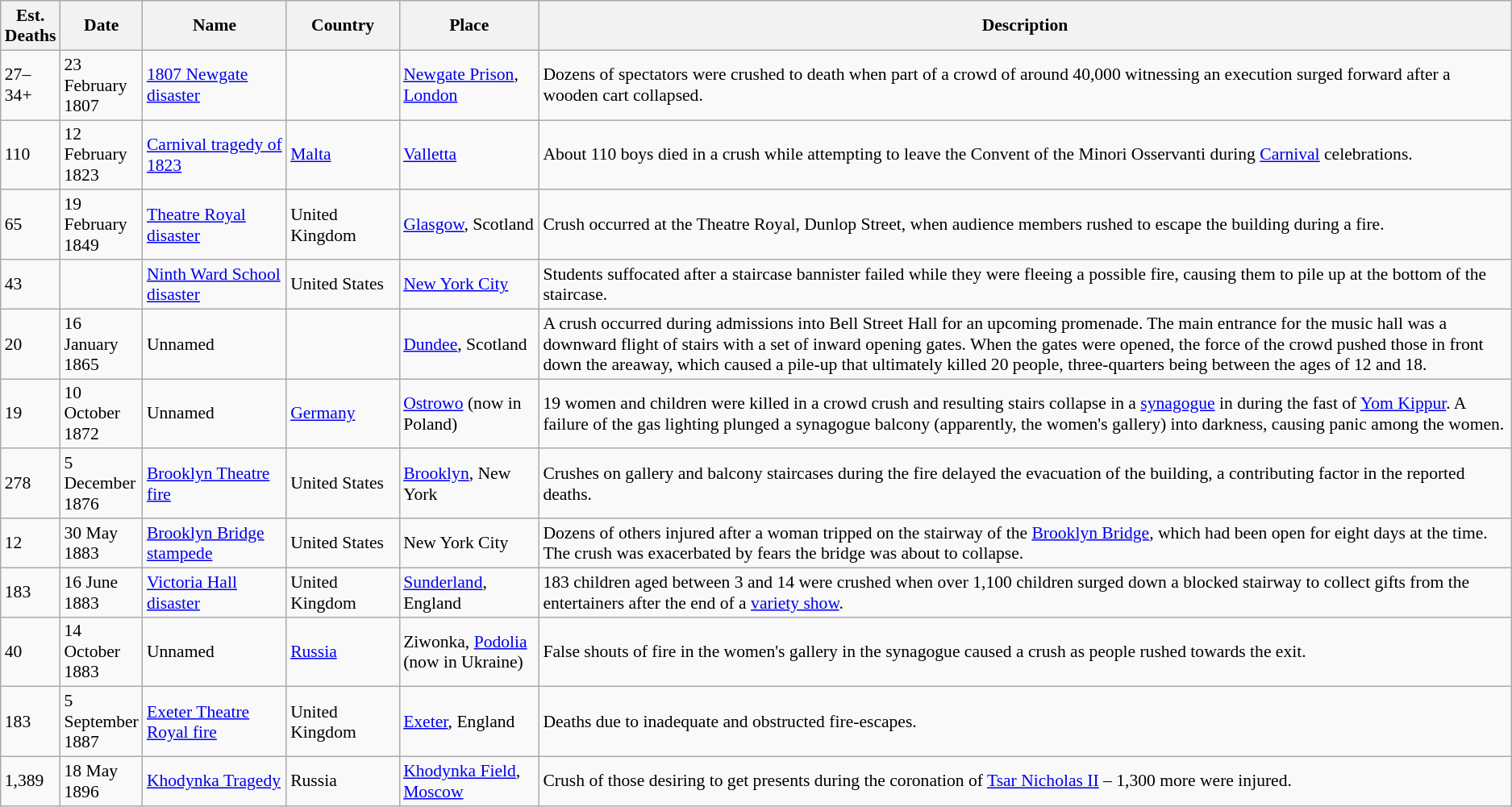<table class="wikitable sortable sticky-header-multi" style="font-size: 90%; position:relative">
<tr>
<th data-sort-type="number">Est. Deaths</th>
<th style="width:3em;">Date</th>
<th style="width:11em;">Name</th>
<th style="width:8em;">Country</th>
<th style="width:10em;">Place</th>
<th class="unsortable" style="width:100em;">Description</th>
</tr>
<tr>
<td>27–34+</td>
<td>23 February 1807</td>
<td><a href='#'>1807 Newgate disaster</a></td>
<td></td>
<td><a href='#'>Newgate Prison</a>,<br><a href='#'>London</a></td>
<td>Dozens of spectators were crushed to death when part of a crowd of around 40,000 witnessing an execution surged forward after a wooden cart collapsed.</td>
</tr>
<tr>
<td>110</td>
<td>12 February 1823</td>
<td><a href='#'>Carnival tragedy of 1823</a></td>
<td> <a href='#'>Malta</a></td>
<td><a href='#'>Valletta</a></td>
<td>About 110 boys died in a crush while attempting to leave the Convent of the Minori Osservanti during <a href='#'>Carnival</a> celebrations.</td>
</tr>
<tr>
<td>65</td>
<td>19 February 1849</td>
<td><a href='#'>Theatre Royal disaster</a></td>
<td> United Kingdom</td>
<td><a href='#'>Glasgow</a>, Scotland</td>
<td>Crush occurred at the Theatre Royal, Dunlop Street, when audience members rushed to escape the building during a fire.</td>
</tr>
<tr>
<td>43</td>
<td></td>
<td><a href='#'>Ninth Ward School disaster</a></td>
<td> United States</td>
<td><a href='#'>New York City</a></td>
<td>Students suffocated after a staircase bannister failed while they were fleeing a possible fire, causing them to pile up at the bottom of the staircase.</td>
</tr>
<tr>
<td>20</td>
<td>16 January 1865</td>
<td>Unnamed</td>
<td> </td>
<td><a href='#'>Dundee</a>, Scotland</td>
<td>A crush occurred during admissions into Bell Street Hall for an upcoming promenade. The main entrance for the music hall was a downward flight of stairs with a set of inward opening gates. When the gates were opened, the force of the crowd pushed those in front down the areaway, which caused a pile-up that ultimately killed 20 people, three-quarters being between the ages of 12 and 18.</td>
</tr>
<tr>
<td>19</td>
<td>10 October 1872</td>
<td>Unnamed</td>
<td> <a href='#'>Germany</a></td>
<td><a href='#'>Ostrowo</a> (now in Poland)</td>
<td>19 women and children were killed in a crowd crush and resulting stairs collapse in a <a href='#'>synagogue</a> in during the fast of <a href='#'>Yom Kippur</a>. A failure of the gas lighting plunged a synagogue balcony (apparently, the women's gallery) into darkness, causing panic among the women.</td>
</tr>
<tr>
<td>278</td>
<td>5 December 1876</td>
<td><a href='#'>Brooklyn Theatre fire</a></td>
<td> United States</td>
<td><a href='#'>Brooklyn</a>, New York</td>
<td>Crushes on gallery and balcony staircases during the fire delayed the evacuation of the building, a contributing factor in the reported deaths.</td>
</tr>
<tr>
<td>12</td>
<td>30 May 1883</td>
<td><a href='#'>Brooklyn Bridge stampede</a></td>
<td> United States</td>
<td>New York City</td>
<td>Dozens of others injured after a woman tripped on the stairway of the <a href='#'>Brooklyn Bridge</a>, which had been open for eight days at the time. The crush was exacerbated by fears the bridge was about to collapse.</td>
</tr>
<tr>
<td>183</td>
<td>16 June 1883</td>
<td><a href='#'>Victoria Hall disaster</a></td>
<td> United Kingdom</td>
<td><a href='#'>Sunderland</a>, England</td>
<td>183 children aged between 3 and 14 were crushed when over 1,100 children surged down a blocked stairway to collect gifts from the entertainers after the end of a <a href='#'>variety show</a>.</td>
</tr>
<tr>
<td>40</td>
<td>14 October 1883</td>
<td>Unnamed</td>
<td> <a href='#'>Russia</a></td>
<td>Ziwonka, <a href='#'>Podolia</a> (now in Ukraine)</td>
<td>False shouts of fire in the women's gallery in the synagogue caused a crush as people rushed towards the exit.</td>
</tr>
<tr>
<td>183</td>
<td>5 September 1887</td>
<td><a href='#'>Exeter Theatre Royal fire</a></td>
<td> United Kingdom</td>
<td><a href='#'>Exeter</a>, England</td>
<td>Deaths due to inadequate and obstructed fire-escapes.</td>
</tr>
<tr>
<td>1,389</td>
<td>18 May 1896</td>
<td><a href='#'>Khodynka Tragedy</a></td>
<td> Russia</td>
<td><a href='#'>Khodynka Field</a>, <a href='#'>Moscow</a></td>
<td>Crush of those desiring to get presents during the coronation of <a href='#'>Tsar Nicholas II</a> – 1,300 more were injured.</td>
</tr>
</table>
